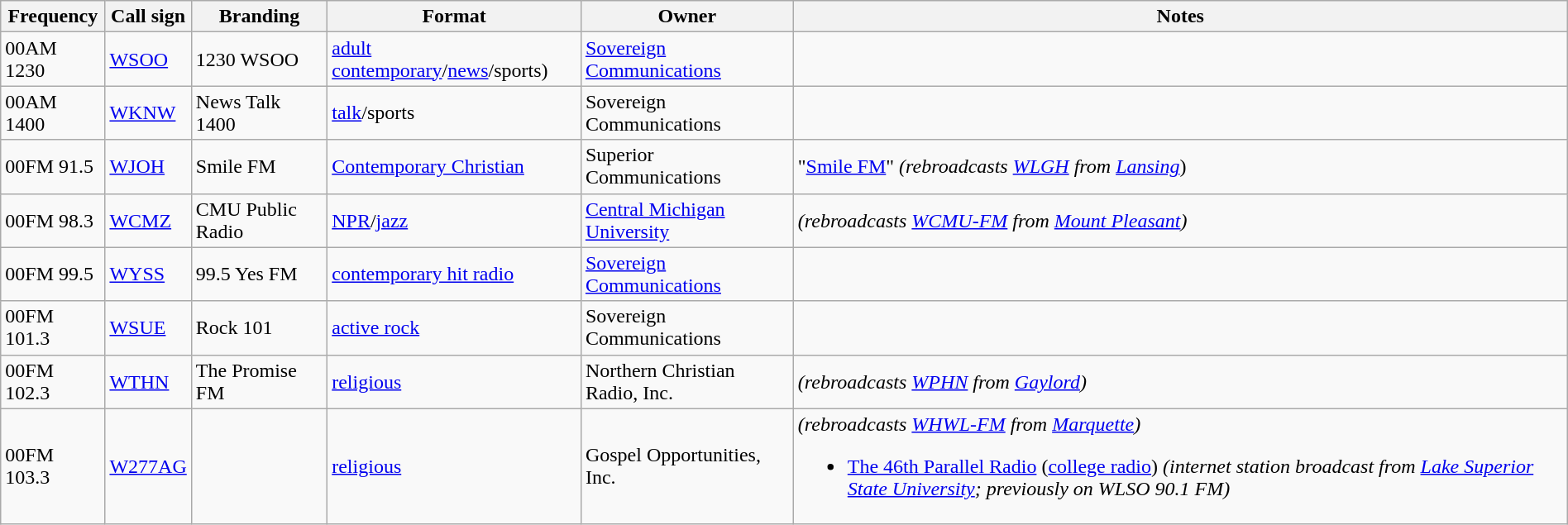<table class="wikitable sortable"  width="100%">
<tr>
<th>Frequency</th>
<th>Call sign</th>
<th>Branding</th>
<th>Format</th>
<th>Owner</th>
<th>Notes</th>
</tr>
<tr>
<td><span>00</span>AM 1230</td>
<td><a href='#'>WSOO</a></td>
<td>1230 WSOO</td>
<td><a href='#'>adult contemporary</a>/<a href='#'>news</a>/sports)</td>
<td><a href='#'>Sovereign Communications</a></td>
<td></td>
</tr>
<tr>
<td><span>00</span>AM 1400</td>
<td><a href='#'>WKNW</a></td>
<td>News Talk 1400</td>
<td><a href='#'>talk</a>/sports</td>
<td>Sovereign Communications</td>
<td></td>
</tr>
<tr>
<td><span>00</span>FM 91.5</td>
<td><a href='#'>WJOH</a></td>
<td>Smile FM</td>
<td><a href='#'>Contemporary Christian</a></td>
<td>Superior Communications</td>
<td>"<a href='#'>Smile FM</a>" <em>(rebroadcasts <a href='#'>WLGH</a> from <a href='#'>Lansing</a></em>)</td>
</tr>
<tr>
<td><span>00</span>FM 98.3</td>
<td><a href='#'>WCMZ</a></td>
<td>CMU Public Radio</td>
<td><a href='#'>NPR</a>/<a href='#'>jazz</a></td>
<td><a href='#'>Central Michigan University</a></td>
<td><em>(rebroadcasts <a href='#'>WCMU-FM</a> from <a href='#'>Mount Pleasant</a>)</em></td>
</tr>
<tr>
<td><span>00</span>FM 99.5</td>
<td><a href='#'>WYSS</a></td>
<td>99.5 Yes FM</td>
<td><a href='#'>contemporary hit radio</a></td>
<td><a href='#'>Sovereign Communications</a></td>
<td></td>
</tr>
<tr>
<td><span>00</span>FM 101.3</td>
<td><a href='#'>WSUE</a></td>
<td>Rock 101</td>
<td><a href='#'>active rock</a></td>
<td>Sovereign Communications</td>
<td></td>
</tr>
<tr>
<td><span>00</span>FM 102.3</td>
<td><a href='#'>WTHN</a></td>
<td>The Promise FM</td>
<td><a href='#'>religious</a></td>
<td>Northern Christian Radio, Inc.</td>
<td><em>(rebroadcasts <a href='#'>WPHN</a> from <a href='#'>Gaylord</a>)</em></td>
</tr>
<tr>
<td><span>00</span>FM 103.3</td>
<td><a href='#'>W277AG</a></td>
<td></td>
<td><a href='#'>religious</a></td>
<td>Gospel Opportunities, Inc.</td>
<td><em>(rebroadcasts <a href='#'>WHWL-FM</a> from <a href='#'>Marquette</a>)</em><br><ul><li><a href='#'>The 46th Parallel Radio</a> (<a href='#'>college radio</a>) <em>(internet station broadcast from <a href='#'>Lake Superior State University</a>; previously on WLSO 90.1 FM)</li></ul></td>
</tr>
</table>
